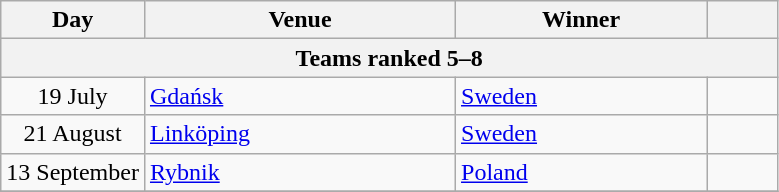<table class=wikitable>
<tr>
<th>Day</th>
<th width=200px>Venue</th>
<th width=160px>Winner</th>
<th width=40px></th>
</tr>
<tr>
<th colspan=4>Teams ranked 5–8</th>
</tr>
<tr>
<td align=center>19 July</td>
<td> <a href='#'>Gdańsk</a></td>
<td> <a href='#'>Sweden</a></td>
</tr>
<tr>
<td align=center>21 August</td>
<td> <a href='#'>Linköping</a></td>
<td> <a href='#'>Sweden</a></td>
<td align=center></td>
</tr>
<tr>
<td align=center>13 September</td>
<td> <a href='#'>Rybnik</a></td>
<td> <a href='#'>Poland</a></td>
<td align=center></td>
</tr>
<tr>
</tr>
</table>
